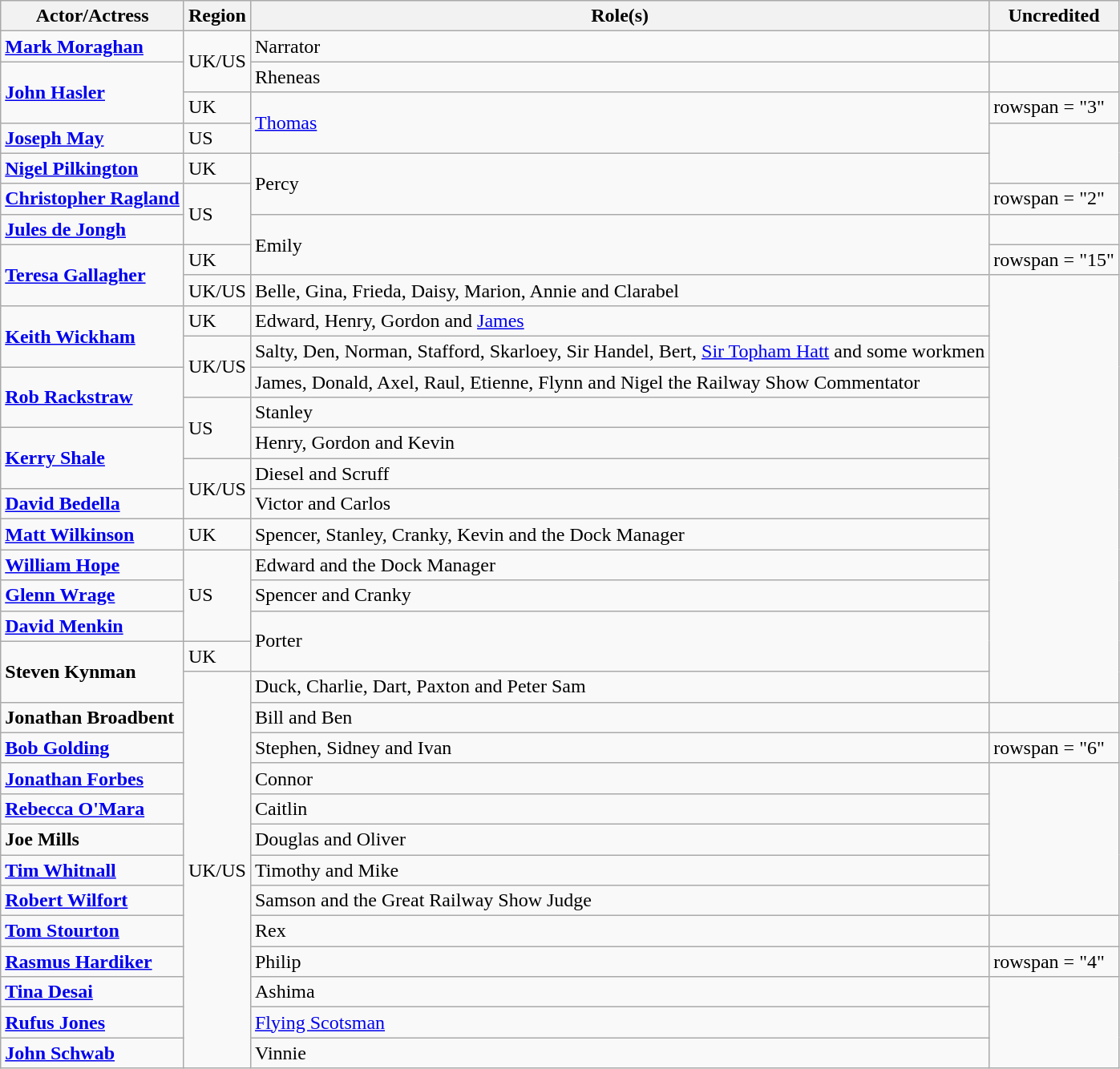<table class="wikitable">
<tr>
<th>Actor/Actress</th>
<th>Region</th>
<th>Role(s)</th>
<th>Uncredited</th>
</tr>
<tr>
<td><strong><a href='#'>Mark Moraghan</a></strong></td>
<td rowspan = "2">UK/US</td>
<td>Narrator</td>
<td></td>
</tr>
<tr>
<td rowspan = "2"><strong><a href='#'>John Hasler</a></strong></td>
<td>Rheneas</td>
<td></td>
</tr>
<tr>
<td>UK</td>
<td rowspan = "2"><a href='#'>Thomas</a></td>
<td>rowspan = "3" </td>
</tr>
<tr>
<td><strong><a href='#'>Joseph May</a></strong></td>
<td>US</td>
</tr>
<tr>
<td><strong><a href='#'>Nigel Pilkington</a></strong></td>
<td>UK</td>
<td rowspan = "2">Percy</td>
</tr>
<tr>
<td><strong><a href='#'>Christopher Ragland</a></strong></td>
<td rowspan = "2">US</td>
<td>rowspan = "2" </td>
</tr>
<tr>
<td><strong><a href='#'>Jules de Jongh</a></strong></td>
<td rowspan = "2">Emily</td>
</tr>
<tr>
<td rowspan = "2"><strong><a href='#'>Teresa Gallagher</a></strong></td>
<td>UK</td>
<td>rowspan = "15" </td>
</tr>
<tr>
<td>UK/US</td>
<td>Belle, Gina, Frieda, Daisy, Marion, Annie and Clarabel</td>
</tr>
<tr>
<td rowspan = "2"><strong><a href='#'>Keith Wickham</a></strong></td>
<td>UK</td>
<td>Edward, Henry, Gordon and <a href='#'>James</a></td>
</tr>
<tr>
<td rowspan = "2">UK/US</td>
<td>Salty, Den, Norman, Stafford, Skarloey, Sir Handel, Bert, <a href='#'>Sir Topham Hatt</a> and some workmen</td>
</tr>
<tr>
<td rowspan = "2"><strong><a href='#'>Rob Rackstraw</a></strong></td>
<td>James, Donald, Axel, Raul, Etienne, Flynn and Nigel the Railway Show Commentator</td>
</tr>
<tr>
<td rowspan = "2">US</td>
<td>Stanley</td>
</tr>
<tr>
<td rowspan = "2"><strong><a href='#'>Kerry Shale</a></strong></td>
<td>Henry, Gordon and Kevin</td>
</tr>
<tr>
<td rowspan = "2">UK/US</td>
<td>Diesel and Scruff</td>
</tr>
<tr>
<td><strong><a href='#'>David Bedella</a></strong></td>
<td>Victor and Carlos</td>
</tr>
<tr>
<td><strong><a href='#'>Matt Wilkinson</a></strong></td>
<td>UK</td>
<td>Spencer, Stanley, Cranky, Kevin and the Dock Manager</td>
</tr>
<tr>
<td><strong><a href='#'>William Hope</a></strong></td>
<td rowspan = "3">US</td>
<td>Edward and the Dock Manager</td>
</tr>
<tr>
<td><strong><a href='#'>Glenn Wrage</a></strong></td>
<td>Spencer and Cranky</td>
</tr>
<tr>
<td><strong><a href='#'>David Menkin</a></strong></td>
<td rowspan = "2">Porter</td>
</tr>
<tr>
<td rowspan = "2"><strong>Steven Kynman</strong></td>
<td>UK</td>
</tr>
<tr>
<td rowspan = "13">UK/US</td>
<td>Duck, Charlie, Dart, Paxton and Peter Sam</td>
</tr>
<tr>
<td><strong>Jonathan Broadbent</strong></td>
<td>Bill and Ben</td>
<td></td>
</tr>
<tr>
<td><strong><a href='#'>Bob Golding</a></strong></td>
<td>Stephen, Sidney and Ivan</td>
<td>rowspan = "6" </td>
</tr>
<tr>
<td><strong><a href='#'>Jonathan Forbes</a></strong></td>
<td>Connor</td>
</tr>
<tr>
<td><strong><a href='#'>Rebecca O'Mara</a></strong></td>
<td>Caitlin</td>
</tr>
<tr>
<td><strong>Joe Mills</strong></td>
<td>Douglas and Oliver</td>
</tr>
<tr>
<td><strong><a href='#'>Tim Whitnall</a></strong></td>
<td>Timothy and Mike</td>
</tr>
<tr>
<td><strong><a href='#'>Robert Wilfort</a></strong></td>
<td>Samson and the Great Railway Show Judge</td>
</tr>
<tr>
<td><strong><a href='#'>Tom Stourton</a></strong></td>
<td>Rex</td>
<td></td>
</tr>
<tr>
<td><strong><a href='#'>Rasmus Hardiker</a></strong></td>
<td>Philip</td>
<td>rowspan = "4" </td>
</tr>
<tr>
<td><strong><a href='#'>Tina Desai</a></strong></td>
<td>Ashima</td>
</tr>
<tr>
<td><strong><a href='#'>Rufus Jones</a></strong></td>
<td><a href='#'>Flying Scotsman</a></td>
</tr>
<tr>
<td><strong><a href='#'>John Schwab</a></strong></td>
<td>Vinnie</td>
</tr>
</table>
